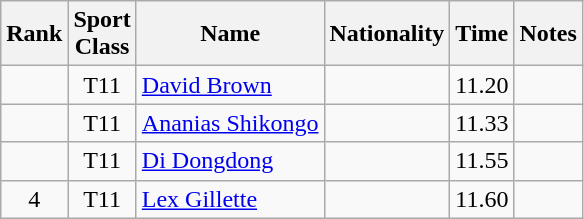<table class="wikitable sortable" style="text-align:center">
<tr>
<th>Rank</th>
<th>Sport<br>Class</th>
<th>Name</th>
<th>Nationality</th>
<th>Time</th>
<th>Notes</th>
</tr>
<tr>
<td></td>
<td>T11</td>
<td align=left><a href='#'>David Brown</a></td>
<td align=left></td>
<td>11.20</td>
<td></td>
</tr>
<tr>
<td></td>
<td>T11</td>
<td align=left><a href='#'>Ananias Shikongo</a></td>
<td align=left></td>
<td>11.33</td>
<td></td>
</tr>
<tr>
<td></td>
<td>T11</td>
<td align=left><a href='#'>Di Dongdong</a></td>
<td align=left></td>
<td>11.55</td>
<td></td>
</tr>
<tr>
<td>4</td>
<td>T11</td>
<td align=left><a href='#'>Lex Gillette</a></td>
<td align=left></td>
<td>11.60</td>
<td></td>
</tr>
</table>
